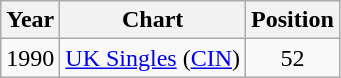<table class="wikitable">
<tr>
<th>Year</th>
<th>Chart</th>
<th>Position</th>
</tr>
<tr>
<td>1990</td>
<td><a href='#'>UK Singles</a> (<a href='#'>CIN</a>)</td>
<td align="center">52</td>
</tr>
</table>
